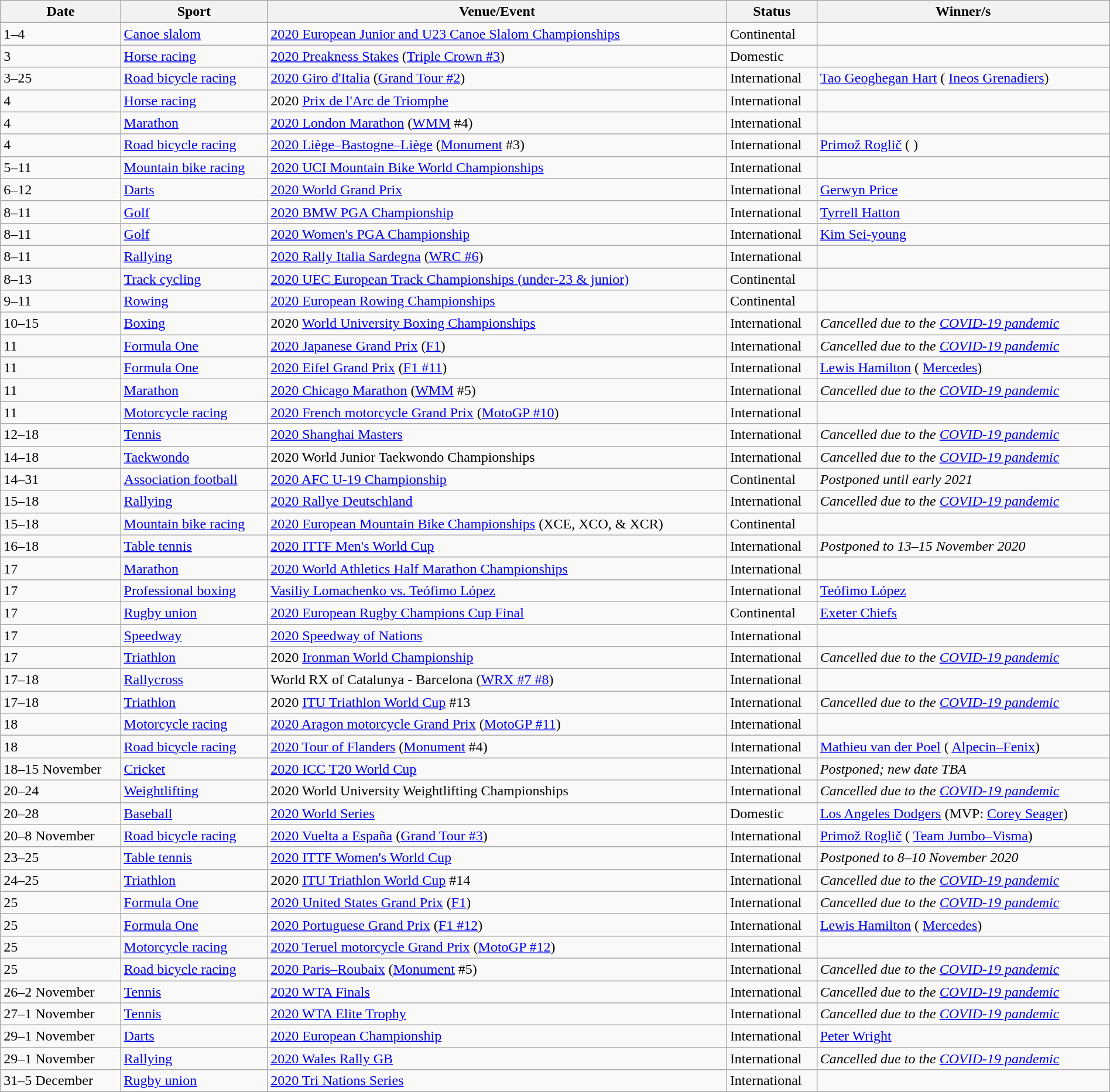<table class="wikitable sortable"| width="100%">
<tr>
<th>Date</th>
<th>Sport</th>
<th>Venue/Event</th>
<th>Status</th>
<th>Winner/s</th>
</tr>
<tr>
<td>1–4</td>
<td><a href='#'>Canoe slalom</a></td>
<td> <a href='#'>2020 European Junior and U23 Canoe Slalom Championships</a></td>
<td>Continental</td>
<td></td>
</tr>
<tr>
<td>3</td>
<td><a href='#'>Horse racing</a></td>
<td> <a href='#'>2020 Preakness Stakes</a> (<a href='#'>Triple Crown #3</a>)</td>
<td>Domestic</td>
<td></td>
</tr>
<tr>
<td>3–25</td>
<td><a href='#'>Road bicycle racing</a></td>
<td> <a href='#'>2020 Giro d'Italia</a> (<a href='#'>Grand Tour #2</a>)</td>
<td>International</td>
<td> <a href='#'>Tao Geoghegan Hart</a> ( <a href='#'>Ineos Grenadiers</a>)</td>
</tr>
<tr>
<td>4</td>
<td><a href='#'>Horse racing</a></td>
<td> 2020 <a href='#'>Prix de l'Arc de Triomphe</a></td>
<td>International</td>
<td></td>
</tr>
<tr>
<td>4</td>
<td><a href='#'>Marathon</a></td>
<td> <a href='#'>2020 London Marathon</a> (<a href='#'>WMM</a> #4)</td>
<td>International</td>
<td></td>
</tr>
<tr>
<td>4</td>
<td><a href='#'>Road bicycle racing</a></td>
<td> <a href='#'>2020 Liège–Bastogne–Liège</a> (<a href='#'>Monument</a> #3)</td>
<td>International</td>
<td> <a href='#'>Primož Roglič</a> ( )</td>
</tr>
<tr>
<td>5–11</td>
<td><a href='#'>Mountain bike racing</a></td>
<td> <a href='#'>2020 UCI Mountain Bike World Championships</a></td>
<td>International</td>
<td></td>
</tr>
<tr>
<td>6–12</td>
<td><a href='#'>Darts</a></td>
<td> <a href='#'>2020 World Grand Prix</a></td>
<td>International</td>
<td> <a href='#'>Gerwyn Price</a></td>
</tr>
<tr>
<td>8–11</td>
<td><a href='#'>Golf</a></td>
<td> <a href='#'>2020 BMW PGA Championship</a></td>
<td>International</td>
<td> <a href='#'>Tyrrell Hatton</a></td>
</tr>
<tr>
<td>8–11</td>
<td><a href='#'>Golf</a></td>
<td> <a href='#'>2020 Women's PGA Championship</a></td>
<td>International</td>
<td> <a href='#'>Kim Sei-young</a></td>
</tr>
<tr>
<td>8–11</td>
<td><a href='#'>Rallying</a></td>
<td> <a href='#'>2020 Rally Italia Sardegna</a> (<a href='#'>WRC #6</a>)</td>
<td>International</td>
<td></td>
</tr>
<tr>
<td>8–13</td>
<td><a href='#'>Track cycling</a></td>
<td> <a href='#'>2020 UEC European Track Championships (under-23 & junior)</a></td>
<td>Continental</td>
<td></td>
</tr>
<tr>
<td>9–11</td>
<td><a href='#'>Rowing</a></td>
<td> <a href='#'>2020 European Rowing Championships</a></td>
<td>Continental</td>
<td></td>
</tr>
<tr>
<td>10–15</td>
<td><a href='#'>Boxing</a></td>
<td> 2020 <a href='#'>World University Boxing Championships</a></td>
<td>International</td>
<td><em>Cancelled due to the <a href='#'>COVID-19 pandemic</a></em></td>
</tr>
<tr>
<td>11</td>
<td><a href='#'>Formula One</a></td>
<td> <a href='#'>2020 Japanese Grand Prix</a> (<a href='#'>F1</a>)</td>
<td>International</td>
<td><em>Cancelled due to the <a href='#'>COVID-19 pandemic</a></em></td>
</tr>
<tr>
<td>11</td>
<td><a href='#'>Formula One</a></td>
<td> <a href='#'>2020 Eifel Grand Prix</a> (<a href='#'>F1 #11</a>)</td>
<td>International</td>
<td> <a href='#'>Lewis Hamilton</a> ( <a href='#'>Mercedes</a>)</td>
</tr>
<tr>
<td>11</td>
<td><a href='#'>Marathon</a></td>
<td> <a href='#'>2020 Chicago Marathon</a> (<a href='#'>WMM</a> #5)</td>
<td>International</td>
<td><em>Cancelled due to the <a href='#'>COVID-19 pandemic</a></em></td>
</tr>
<tr>
<td>11</td>
<td><a href='#'>Motorcycle racing</a></td>
<td> <a href='#'>2020 French motorcycle Grand Prix</a> (<a href='#'>MotoGP #10</a>)</td>
<td>International</td>
<td></td>
</tr>
<tr>
<td>12–18</td>
<td><a href='#'>Tennis</a></td>
<td> <a href='#'>2020 Shanghai Masters</a></td>
<td>International</td>
<td><em>Cancelled due to the <a href='#'>COVID-19 pandemic</a></em></td>
</tr>
<tr>
<td>14–18</td>
<td><a href='#'>Taekwondo</a></td>
<td> 2020 World Junior Taekwondo Championships</td>
<td>International</td>
<td><em>Cancelled due to the <a href='#'>COVID-19 pandemic</a></em></td>
</tr>
<tr>
<td>14–31</td>
<td><a href='#'>Association football</a></td>
<td> <a href='#'>2020 AFC U-19 Championship</a></td>
<td>Continental</td>
<td><em>Postponed until early 2021</em></td>
</tr>
<tr>
<td>15–18</td>
<td><a href='#'>Rallying</a></td>
<td> <a href='#'>2020 Rallye Deutschland</a></td>
<td>International</td>
<td><em>Cancelled due to the <a href='#'>COVID-19 pandemic</a></em></td>
</tr>
<tr>
<td>15–18</td>
<td><a href='#'>Mountain bike racing</a></td>
<td> <a href='#'>2020 European Mountain Bike Championships</a> (XCE, XCO, & XCR)</td>
<td>Continental</td>
<td></td>
</tr>
<tr>
<td>16–18</td>
<td><a href='#'>Table tennis</a></td>
<td> <a href='#'>2020 ITTF Men's World Cup</a></td>
<td>International</td>
<td><em>Postponed to 13–15 November 2020</em></td>
</tr>
<tr>
<td>17</td>
<td><a href='#'>Marathon</a></td>
<td> <a href='#'>2020 World Athletics Half Marathon Championships</a></td>
<td>International</td>
<td></td>
</tr>
<tr>
<td>17</td>
<td><a href='#'>Professional boxing</a></td>
<td> <a href='#'>Vasiliy Lomachenko vs. Teófimo López</a></td>
<td>International</td>
<td> <a href='#'>Teófimo López</a></td>
</tr>
<tr>
<td>17</td>
<td><a href='#'>Rugby union</a></td>
<td> <a href='#'>2020 European Rugby Champions Cup Final</a></td>
<td>Continental</td>
<td> <a href='#'>Exeter Chiefs</a></td>
</tr>
<tr>
<td>17</td>
<td><a href='#'>Speedway</a></td>
<td> <a href='#'>2020 Speedway of Nations</a></td>
<td>International</td>
<td></td>
</tr>
<tr>
<td>17</td>
<td><a href='#'>Triathlon</a></td>
<td> 2020 <a href='#'>Ironman World Championship</a></td>
<td>International</td>
<td><em>Cancelled due to the <a href='#'>COVID-19 pandemic</a></em></td>
</tr>
<tr>
<td>17–18</td>
<td><a href='#'>Rallycross</a></td>
<td> World RX of Catalunya - Barcelona (<a href='#'>WRX #7 #8</a>)</td>
<td>International</td>
<td></td>
</tr>
<tr>
<td>17–18</td>
<td><a href='#'>Triathlon</a></td>
<td> 2020 <a href='#'>ITU Triathlon World Cup</a> #13</td>
<td>International</td>
<td><em>Cancelled due to the <a href='#'>COVID-19 pandemic</a></em></td>
</tr>
<tr>
<td>18</td>
<td><a href='#'>Motorcycle racing</a></td>
<td> <a href='#'>2020 Aragon motorcycle Grand Prix</a> (<a href='#'>MotoGP #11</a>)</td>
<td>International</td>
<td></td>
</tr>
<tr>
<td>18</td>
<td><a href='#'>Road bicycle racing</a></td>
<td> <a href='#'>2020 Tour of Flanders</a> (<a href='#'>Monument</a> #4)</td>
<td>International</td>
<td> <a href='#'>Mathieu van der Poel</a> ( <a href='#'>Alpecin–Fenix</a>)</td>
</tr>
<tr>
<td>18–15 November</td>
<td><a href='#'>Cricket</a></td>
<td> <a href='#'>2020 ICC T20 World Cup</a></td>
<td>International</td>
<td><em>Postponed; new date TBA</em></td>
</tr>
<tr>
<td>20–24</td>
<td><a href='#'>Weightlifting</a></td>
<td> 2020 World University Weightlifting Championships</td>
<td>International</td>
<td><em>Cancelled due to the <a href='#'>COVID-19 pandemic</a></em></td>
</tr>
<tr>
<td>20–28</td>
<td><a href='#'>Baseball</a></td>
<td> <a href='#'>2020 World Series</a></td>
<td>Domestic</td>
<td> <a href='#'>Los Angeles Dodgers</a> (MVP:  <a href='#'>Corey Seager</a>)</td>
</tr>
<tr>
<td>20–8 November</td>
<td><a href='#'>Road bicycle racing</a></td>
<td> <a href='#'>2020 Vuelta a España</a> (<a href='#'>Grand Tour #3</a>)</td>
<td>International</td>
<td> <a href='#'>Primož Roglič</a> ( <a href='#'>Team Jumbo–Visma</a>)</td>
</tr>
<tr>
<td>23–25</td>
<td><a href='#'>Table tennis</a></td>
<td> <a href='#'>2020 ITTF Women's World Cup</a></td>
<td>International</td>
<td><em>Postponed to 8–10 November 2020</em></td>
</tr>
<tr>
<td>24–25</td>
<td><a href='#'>Triathlon</a></td>
<td> 2020 <a href='#'>ITU Triathlon World Cup</a> #14</td>
<td>International</td>
<td><em>Cancelled due to the <a href='#'>COVID-19 pandemic</a></em></td>
</tr>
<tr>
<td>25</td>
<td><a href='#'>Formula One</a></td>
<td> <a href='#'>2020 United States Grand Prix</a> (<a href='#'>F1</a>)</td>
<td>International</td>
<td><em>Cancelled due to the <a href='#'>COVID-19 pandemic</a></em></td>
</tr>
<tr>
<td>25</td>
<td><a href='#'>Formula One</a></td>
<td> <a href='#'>2020 Portuguese Grand Prix</a> (<a href='#'>F1 #12</a>)</td>
<td>International</td>
<td> <a href='#'>Lewis Hamilton</a> ( <a href='#'>Mercedes</a>)</td>
</tr>
<tr>
<td>25</td>
<td><a href='#'>Motorcycle racing</a></td>
<td> <a href='#'>2020 Teruel motorcycle Grand Prix</a> (<a href='#'>MotoGP #12</a>)</td>
<td>International</td>
<td></td>
</tr>
<tr>
<td>25</td>
<td><a href='#'>Road bicycle racing</a></td>
<td> <a href='#'>2020 Paris–Roubaix</a> (<a href='#'>Monument</a> #5)</td>
<td>International</td>
<td><em>Cancelled due to the <a href='#'>COVID-19 pandemic</a></em></td>
</tr>
<tr>
<td>26–2 November</td>
<td><a href='#'>Tennis</a></td>
<td> <a href='#'>2020 WTA Finals</a></td>
<td>International</td>
<td><em>Cancelled due to the <a href='#'>COVID-19 pandemic</a></em></td>
</tr>
<tr>
<td>27–1 November</td>
<td><a href='#'>Tennis</a></td>
<td> <a href='#'>2020 WTA Elite Trophy</a></td>
<td>International</td>
<td><em>Cancelled due to the <a href='#'>COVID-19 pandemic</a></em></td>
</tr>
<tr>
<td>29–1 November</td>
<td><a href='#'>Darts</a></td>
<td> <a href='#'>2020 European Championship</a></td>
<td>International</td>
<td> <a href='#'>Peter Wright</a></td>
</tr>
<tr>
<td>29–1 November</td>
<td><a href='#'>Rallying</a></td>
<td> <a href='#'>2020 Wales Rally GB</a></td>
<td>International</td>
<td><em>Cancelled due to the <a href='#'>COVID-19 pandemic</a></em></td>
</tr>
<tr>
<td>31–5 December</td>
<td><a href='#'>Rugby union</a></td>
<td> <a href='#'>2020 Tri Nations Series</a></td>
<td>International</td>
<td></td>
</tr>
</table>
